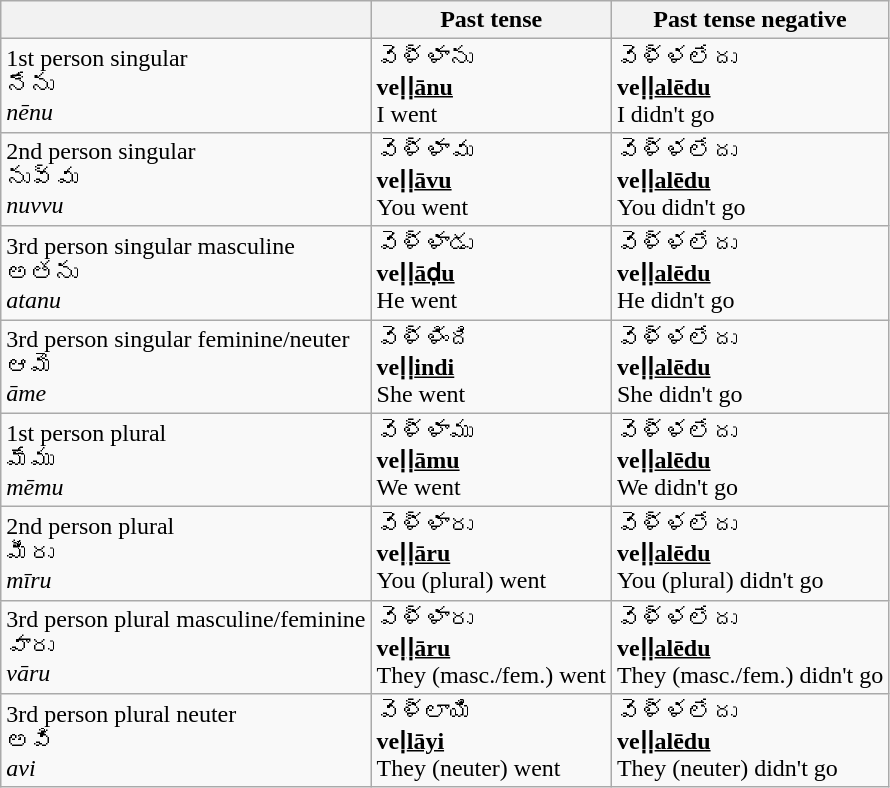<table class="wikitable">
<tr>
<th></th>
<th>Past tense</th>
<th>Past tense negative</th>
</tr>
<tr>
<td>1st person singular<br>నేను<br><em>nēnu</em></td>
<td>వెళ్ళాను<br><strong>veḷḷ<u>ānu</u></strong><br>I went</td>
<td>వెళ్ళలేదు<br><strong>veḷḷ<u>alēdu</u></strong><br>I didn't go</td>
</tr>
<tr>
<td>2nd person singular<br>నువ్వు<br><em>nuvvu</em></td>
<td>వెళ్ళావు<br><strong>veḷḷ<u>āvu</u></strong><br>You went</td>
<td>వెళ్ళలేదు<br><strong>veḷḷ<u>alēdu</u></strong><br>You didn't go</td>
</tr>
<tr>
<td>3rd person singular masculine<br>అతను<br><em>atanu</em></td>
<td>వెళ్ళాడు<br><strong>veḷḷ<u>āḍu</u></strong><br>He went</td>
<td>వెళ్ళలేదు<br><strong>veḷḷ<u>alēdu</u></strong><br>He didn't go</td>
</tr>
<tr>
<td>3rd person singular feminine/neuter<br>ఆమె<br><em>āme</em></td>
<td>వెళ్ళింది<br><strong>veḷḷ<u>indi</u></strong><br>She went</td>
<td>వెళ్ళలేదు<br><strong>veḷḷ<u>alēdu</u></strong><br>She didn't go</td>
</tr>
<tr>
<td>1st person plural<br>మేము<br><em>mēmu</em></td>
<td>వెళ్ళాము<br><strong>veḷḷ<u>āmu</u></strong><br>We went</td>
<td>వెళ్ళలేదు<br><strong>veḷḷ<u>alēdu</u></strong><br>We didn't go</td>
</tr>
<tr>
<td>2nd person plural<br>మీరు<br><em>mīru</em></td>
<td>వెళ్ళారు<br><strong>veḷ<u>ḷāru</u></strong><br>You (plural) went</td>
<td>వెళ్ళలేదు<br><strong>veḷḷ<u>alēdu</u></strong><br>You (plural) didn't go</td>
</tr>
<tr>
<td>3rd person plural masculine/feminine<br>వారు<br><em>vāru</em></td>
<td>వెళ్ళారు<br><strong>veḷ<u>ḷāru</u></strong><br>They (masc./fem.) went</td>
<td>వెళ్ళలేదు<br><strong>veḷḷ<u>alēdu</u></strong><br>They (masc./fem.) didn't go</td>
</tr>
<tr>
<td>3rd person plural neuter<br>అవి<br><em>avi</em></td>
<td>వెళ్లాయి<br><strong>veḷ<u>lāyi</u></strong><br>They (neuter) went</td>
<td>వెళ్ళలేదు<br><strong>veḷḷ<u>alēdu</u></strong><br>They (neuter) didn't go</td>
</tr>
</table>
